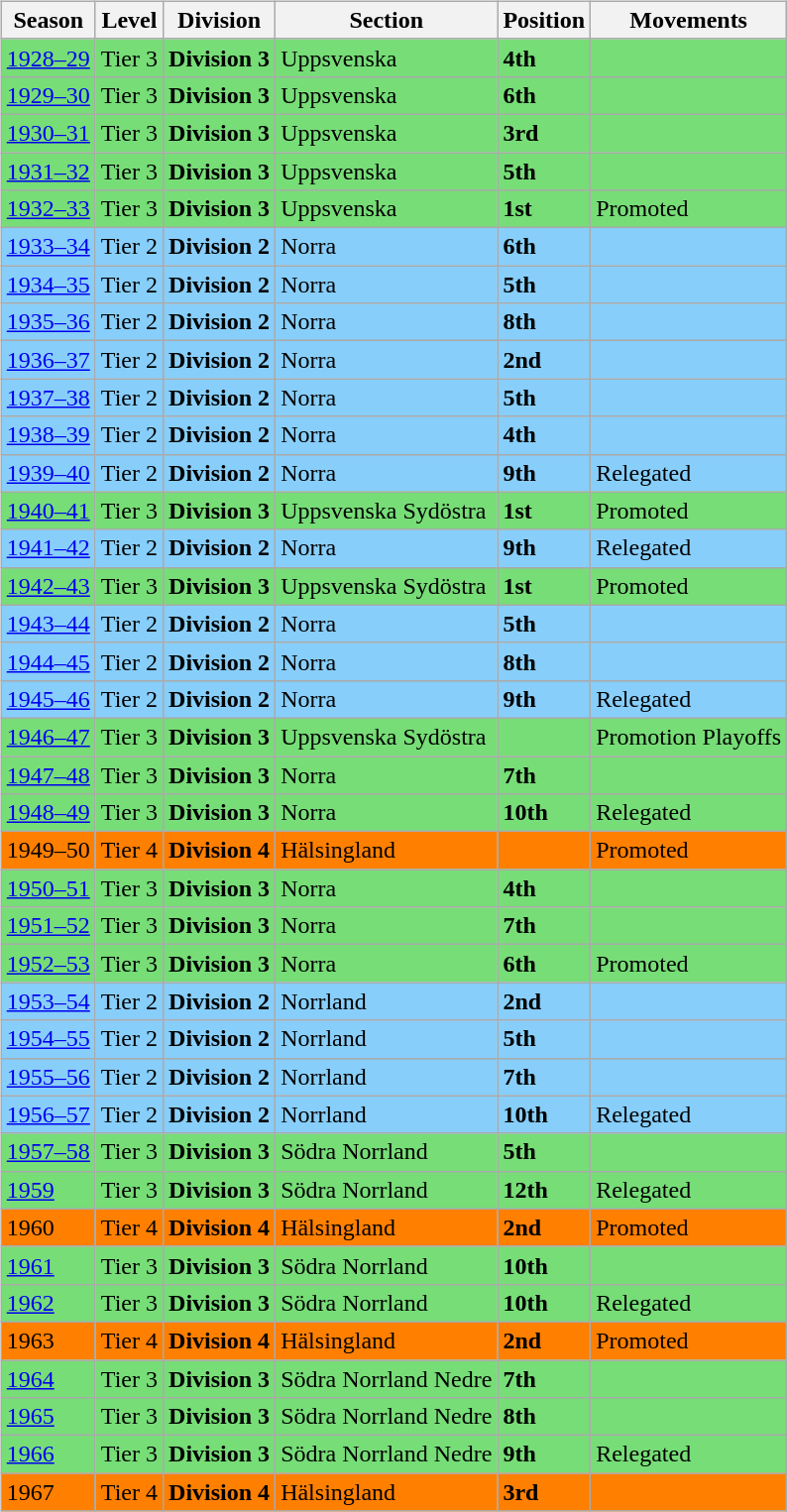<table>
<tr>
<td valign="top" width=0%><br><table class="wikitable">
<tr style="background:#f0f6fa;">
<th><strong>Season</strong></th>
<th><strong>Level</strong></th>
<th><strong>Division</strong></th>
<th><strong>Section</strong></th>
<th><strong>Position</strong></th>
<th><strong>Movements</strong></th>
</tr>
<tr>
<td style="background:#77DD77;"><a href='#'>1928–29</a></td>
<td style="background:#77DD77;">Tier 3</td>
<td style="background:#77DD77;"><strong>Division 3</strong></td>
<td style="background:#77DD77;">Uppsvenska</td>
<td style="background:#77DD77;"><strong>4th</strong></td>
<td style="background:#77DD77;"></td>
</tr>
<tr>
<td style="background:#77DD77;"><a href='#'>1929–30</a></td>
<td style="background:#77DD77;">Tier 3</td>
<td style="background:#77DD77;"><strong>Division 3</strong></td>
<td style="background:#77DD77;">Uppsvenska</td>
<td style="background:#77DD77;"><strong>6th</strong></td>
<td style="background:#77DD77;"></td>
</tr>
<tr>
<td style="background:#77DD77;"><a href='#'>1930–31</a></td>
<td style="background:#77DD77;">Tier 3</td>
<td style="background:#77DD77;"><strong>Division 3</strong></td>
<td style="background:#77DD77;">Uppsvenska</td>
<td style="background:#77DD77;"><strong>3rd</strong></td>
<td style="background:#77DD77;"></td>
</tr>
<tr>
<td style="background:#77DD77;"><a href='#'>1931–32</a></td>
<td style="background:#77DD77;">Tier 3</td>
<td style="background:#77DD77;"><strong>Division 3</strong></td>
<td style="background:#77DD77;">Uppsvenska</td>
<td style="background:#77DD77;"><strong>5th</strong></td>
<td style="background:#77DD77;"></td>
</tr>
<tr>
<td style="background:#77DD77;"><a href='#'>1932–33</a></td>
<td style="background:#77DD77;">Tier 3</td>
<td style="background:#77DD77;"><strong>Division 3</strong></td>
<td style="background:#77DD77;">Uppsvenska</td>
<td style="background:#77DD77;"><strong>1st</strong></td>
<td style="background:#77DD77;">Promoted</td>
</tr>
<tr>
<td style="background:#87CEFA;"><a href='#'>1933–34</a></td>
<td style="background:#87CEFA;">Tier 2</td>
<td style="background:#87CEFA;"><strong>Division 2</strong></td>
<td style="background:#87CEFA;">Norra</td>
<td style="background:#87CEFA;"><strong>6th</strong></td>
<td style="background:#87CEFA;"></td>
</tr>
<tr>
<td style="background:#87CEFA;"><a href='#'>1934–35</a></td>
<td style="background:#87CEFA;">Tier 2</td>
<td style="background:#87CEFA;"><strong>Division 2</strong></td>
<td style="background:#87CEFA;">Norra</td>
<td style="background:#87CEFA;"><strong>5th</strong></td>
<td style="background:#87CEFA;"></td>
</tr>
<tr>
<td style="background:#87CEFA;"><a href='#'>1935–36</a></td>
<td style="background:#87CEFA;">Tier 2</td>
<td style="background:#87CEFA;"><strong>Division 2</strong></td>
<td style="background:#87CEFA;">Norra</td>
<td style="background:#87CEFA;"><strong>8th</strong></td>
<td style="background:#87CEFA;"></td>
</tr>
<tr>
<td style="background:#87CEFA;"><a href='#'>1936–37</a></td>
<td style="background:#87CEFA;">Tier 2</td>
<td style="background:#87CEFA;"><strong>Division 2</strong></td>
<td style="background:#87CEFA;">Norra</td>
<td style="background:#87CEFA;"><strong>2nd</strong></td>
<td style="background:#87CEFA;"></td>
</tr>
<tr>
<td style="background:#87CEFA;"><a href='#'>1937–38</a></td>
<td style="background:#87CEFA;">Tier 2</td>
<td style="background:#87CEFA;"><strong>Division 2</strong></td>
<td style="background:#87CEFA;">Norra</td>
<td style="background:#87CEFA;"><strong>5th</strong></td>
<td style="background:#87CEFA;"></td>
</tr>
<tr>
<td style="background:#87CEFA;"><a href='#'>1938–39</a></td>
<td style="background:#87CEFA;">Tier 2</td>
<td style="background:#87CEFA;"><strong>Division 2</strong></td>
<td style="background:#87CEFA;">Norra</td>
<td style="background:#87CEFA;"><strong>4th</strong></td>
<td style="background:#87CEFA;"></td>
</tr>
<tr>
<td style="background:#87CEFA;"><a href='#'>1939–40</a></td>
<td style="background:#87CEFA;">Tier 2</td>
<td style="background:#87CEFA;"><strong>Division 2</strong></td>
<td style="background:#87CEFA;">Norra</td>
<td style="background:#87CEFA;"><strong>9th</strong></td>
<td style="background:#87CEFA;">Relegated</td>
</tr>
<tr>
<td style="background:#77DD77;"><a href='#'>1940–41</a></td>
<td style="background:#77DD77;">Tier 3</td>
<td style="background:#77DD77;"><strong>Division 3</strong></td>
<td style="background:#77DD77;">Uppsvenska Sydöstra</td>
<td style="background:#77DD77;"><strong>1st</strong></td>
<td style="background:#77DD77;">Promoted</td>
</tr>
<tr>
<td style="background:#87CEFA;"><a href='#'>1941–42</a></td>
<td style="background:#87CEFA;">Tier 2</td>
<td style="background:#87CEFA;"><strong>Division 2</strong></td>
<td style="background:#87CEFA;">Norra</td>
<td style="background:#87CEFA;"><strong>9th</strong></td>
<td style="background:#87CEFA;">Relegated</td>
</tr>
<tr>
<td style="background:#77DD77;"><a href='#'>1942–43</a></td>
<td style="background:#77DD77;">Tier 3</td>
<td style="background:#77DD77;"><strong>Division 3</strong></td>
<td style="background:#77DD77;">Uppsvenska Sydöstra</td>
<td style="background:#77DD77;"><strong>1st</strong></td>
<td style="background:#77DD77;">Promoted</td>
</tr>
<tr>
<td style="background:#87CEFA;"><a href='#'>1943–44</a></td>
<td style="background:#87CEFA;">Tier 2</td>
<td style="background:#87CEFA;"><strong>Division 2</strong></td>
<td style="background:#87CEFA;">Norra</td>
<td style="background:#87CEFA;"><strong>5th</strong></td>
<td style="background:#87CEFA;"></td>
</tr>
<tr>
<td style="background:#87CEFA;"><a href='#'>1944–45</a></td>
<td style="background:#87CEFA;">Tier 2</td>
<td style="background:#87CEFA;"><strong>Division 2</strong></td>
<td style="background:#87CEFA;">Norra</td>
<td style="background:#87CEFA;"><strong>8th</strong></td>
<td style="background:#87CEFA;"></td>
</tr>
<tr>
<td style="background:#87CEFA;"><a href='#'>1945–46</a></td>
<td style="background:#87CEFA;">Tier 2</td>
<td style="background:#87CEFA;"><strong>Division 2</strong></td>
<td style="background:#87CEFA;">Norra</td>
<td style="background:#87CEFA;"><strong>9th</strong></td>
<td style="background:#87CEFA;">Relegated</td>
</tr>
<tr>
<td style="background:#77DD77;"><a href='#'>1946–47</a></td>
<td style="background:#77DD77;">Tier 3</td>
<td style="background:#77DD77;"><strong>Division 3</strong></td>
<td style="background:#77DD77;">Uppsvenska Sydöstra</td>
<td style="background:#77DD77;"></td>
<td style="background:#77DD77;">Promotion Playoffs</td>
</tr>
<tr>
<td style="background:#77DD77;"><a href='#'>1947–48</a></td>
<td style="background:#77DD77;">Tier 3</td>
<td style="background:#77DD77;"><strong>Division 3</strong></td>
<td style="background:#77DD77;">Norra</td>
<td style="background:#77DD77;"><strong>7th</strong></td>
<td style="background:#77DD77;"></td>
</tr>
<tr>
<td style="background:#77DD77;"><a href='#'>1948–49</a></td>
<td style="background:#77DD77;">Tier 3</td>
<td style="background:#77DD77;"><strong>Division 3</strong></td>
<td style="background:#77DD77;">Norra</td>
<td style="background:#77DD77;"><strong>10th</strong></td>
<td style="background:#77DD77;">Relegated</td>
</tr>
<tr>
<td style="background:#FF7F00;">1949–50</td>
<td style="background:#FF7F00;">Tier 4</td>
<td style="background:#FF7F00;"><strong>Division 4</strong></td>
<td style="background:#FF7F00;">Hälsingland</td>
<td style="background:#FF7F00;"></td>
<td style="background:#FF7F00;">Promoted</td>
</tr>
<tr>
<td style="background:#77DD77;"><a href='#'>1950–51</a></td>
<td style="background:#77DD77;">Tier 3</td>
<td style="background:#77DD77;"><strong>Division 3</strong></td>
<td style="background:#77DD77;">Norra</td>
<td style="background:#77DD77;"><strong>4th</strong></td>
<td style="background:#77DD77;"></td>
</tr>
<tr>
<td style="background:#77DD77;"><a href='#'>1951–52</a></td>
<td style="background:#77DD77;">Tier 3</td>
<td style="background:#77DD77;"><strong>Division 3</strong></td>
<td style="background:#77DD77;">Norra</td>
<td style="background:#77DD77;"><strong>7th</strong></td>
<td style="background:#77DD77;"></td>
</tr>
<tr>
<td style="background:#77DD77;"><a href='#'>1952–53</a></td>
<td style="background:#77DD77;">Tier 3</td>
<td style="background:#77DD77;"><strong>Division 3</strong></td>
<td style="background:#77DD77;">Norra</td>
<td style="background:#77DD77;"><strong>6th</strong></td>
<td style="background:#77DD77;">Promoted</td>
</tr>
<tr>
<td style="background:#87CEFA;"><a href='#'>1953–54</a></td>
<td style="background:#87CEFA;">Tier 2</td>
<td style="background:#87CEFA;"><strong>Division 2</strong></td>
<td style="background:#87CEFA;">Norrland</td>
<td style="background:#87CEFA;"><strong>2nd</strong></td>
<td style="background:#87CEFA;"></td>
</tr>
<tr>
<td style="background:#87CEFA;"><a href='#'>1954–55</a></td>
<td style="background:#87CEFA;">Tier 2</td>
<td style="background:#87CEFA;"><strong>Division 2</strong></td>
<td style="background:#87CEFA;">Norrland</td>
<td style="background:#87CEFA;"><strong>5th</strong></td>
<td style="background:#87CEFA;"></td>
</tr>
<tr>
<td style="background:#87CEFA;"><a href='#'>1955–56</a></td>
<td style="background:#87CEFA;">Tier 2</td>
<td style="background:#87CEFA;"><strong>Division 2</strong></td>
<td style="background:#87CEFA;">Norrland</td>
<td style="background:#87CEFA;"><strong>7th</strong></td>
<td style="background:#87CEFA;"></td>
</tr>
<tr>
<td style="background:#87CEFA;"><a href='#'>1956–57</a></td>
<td style="background:#87CEFA;">Tier 2</td>
<td style="background:#87CEFA;"><strong>Division 2</strong></td>
<td style="background:#87CEFA;">Norrland</td>
<td style="background:#87CEFA;"><strong>10th</strong></td>
<td style="background:#87CEFA;">Relegated</td>
</tr>
<tr>
<td style="background:#77DD77;"><a href='#'>1957–58</a></td>
<td style="background:#77DD77;">Tier 3</td>
<td style="background:#77DD77;"><strong>Division 3</strong></td>
<td style="background:#77DD77;">Södra Norrland</td>
<td style="background:#77DD77;"><strong>5th</strong></td>
<td style="background:#77DD77;"></td>
</tr>
<tr>
<td style="background:#77DD77;"><a href='#'>1959</a></td>
<td style="background:#77DD77;">Tier 3</td>
<td style="background:#77DD77;"><strong>Division 3</strong></td>
<td style="background:#77DD77;">Södra Norrland</td>
<td style="background:#77DD77;"><strong>12th</strong></td>
<td style="background:#77DD77;">Relegated</td>
</tr>
<tr>
<td style="background:#FF7F00;">1960</td>
<td style="background:#FF7F00;">Tier 4</td>
<td style="background:#FF7F00;"><strong>Division 4</strong></td>
<td style="background:#FF7F00;">Hälsingland</td>
<td style="background:#FF7F00;"><strong>2nd</strong></td>
<td style="background:#FF7F00;">Promoted</td>
</tr>
<tr>
<td style="background:#77DD77;"><a href='#'>1961</a></td>
<td style="background:#77DD77;">Tier 3</td>
<td style="background:#77DD77;"><strong>Division 3</strong></td>
<td style="background:#77DD77;">Södra Norrland</td>
<td style="background:#77DD77;"><strong>10th</strong></td>
<td style="background:#77DD77;"></td>
</tr>
<tr>
<td style="background:#77DD77;"><a href='#'>1962</a></td>
<td style="background:#77DD77;">Tier 3</td>
<td style="background:#77DD77;"><strong>Division 3</strong></td>
<td style="background:#77DD77;">Södra Norrland</td>
<td style="background:#77DD77;"><strong>10th</strong></td>
<td style="background:#77DD77;">Relegated</td>
</tr>
<tr>
<td style="background:#FF7F00;">1963</td>
<td style="background:#FF7F00;">Tier 4</td>
<td style="background:#FF7F00;"><strong>Division 4</strong></td>
<td style="background:#FF7F00;">Hälsingland</td>
<td style="background:#FF7F00;"><strong>2nd</strong></td>
<td style="background:#FF7F00;">Promoted</td>
</tr>
<tr>
<td style="background:#77DD77;"><a href='#'>1964</a></td>
<td style="background:#77DD77;">Tier 3</td>
<td style="background:#77DD77;"><strong>Division 3</strong></td>
<td style="background:#77DD77;">Södra Norrland Nedre</td>
<td style="background:#77DD77;"><strong>7th</strong></td>
<td style="background:#77DD77;"></td>
</tr>
<tr>
<td style="background:#77DD77;"><a href='#'>1965</a></td>
<td style="background:#77DD77;">Tier 3</td>
<td style="background:#77DD77;"><strong>Division 3</strong></td>
<td style="background:#77DD77;">Södra Norrland Nedre</td>
<td style="background:#77DD77;"><strong>8th</strong></td>
<td style="background:#77DD77;"></td>
</tr>
<tr>
<td style="background:#77DD77;"><a href='#'>1966</a></td>
<td style="background:#77DD77;">Tier 3</td>
<td style="background:#77DD77;"><strong>Division 3</strong></td>
<td style="background:#77DD77;">Södra Norrland Nedre</td>
<td style="background:#77DD77;"><strong>9th</strong></td>
<td style="background:#77DD77;">Relegated</td>
</tr>
<tr>
<td style="background:#FF7F00;">1967</td>
<td style="background:#FF7F00;">Tier 4</td>
<td style="background:#FF7F00;"><strong>Division 4</strong></td>
<td style="background:#FF7F00;">Hälsingland</td>
<td style="background:#FF7F00;"><strong>3rd</strong></td>
<td style="background:#FF7F00;"></td>
</tr>
</table>

</td>
</tr>
</table>
